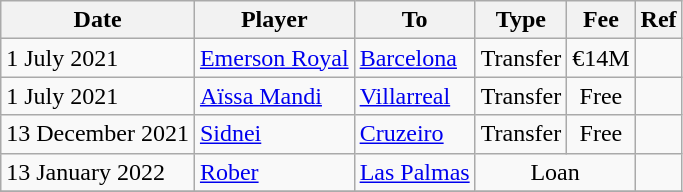<table class="wikitable">
<tr>
<th>Date</th>
<th>Player</th>
<th>To</th>
<th>Type</th>
<th>Fee</th>
<th>Ref</th>
</tr>
<tr>
<td>1 July 2021</td>
<td> <a href='#'>Emerson Royal</a></td>
<td><a href='#'>Barcelona</a></td>
<td align=center>Transfer</td>
<td align=center>€14M</td>
<td align=center></td>
</tr>
<tr>
<td>1 July 2021</td>
<td> <a href='#'>Aïssa Mandi</a></td>
<td><a href='#'>Villarreal</a></td>
<td align=center>Transfer</td>
<td align=center>Free</td>
<td align=center></td>
</tr>
<tr>
<td>13 December 2021</td>
<td> <a href='#'>Sidnei</a></td>
<td> <a href='#'>Cruzeiro</a></td>
<td align=center>Transfer</td>
<td align=center>Free</td>
<td align=center></td>
</tr>
<tr>
<td>13 January 2022</td>
<td> <a href='#'>Rober</a></td>
<td><a href='#'>Las Palmas</a></td>
<td align=center colspan=2>Loan</td>
<td align=center></td>
</tr>
<tr>
</tr>
</table>
